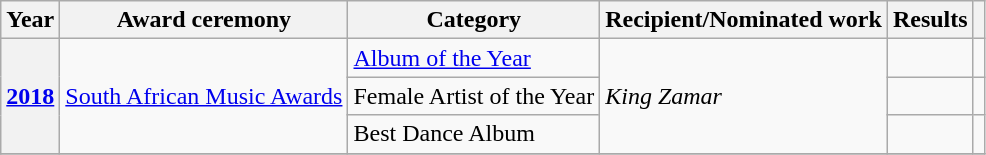<table class="wikitable">
<tr>
<th>Year</th>
<th>Award ceremony</th>
<th>Category</th>
<th>Recipient/Nominated work</th>
<th>Results</th>
<th></th>
</tr>
<tr>
<th rowspan="3"><a href='#'>2018</a></th>
<td rowspan="3"><a href='#'>South African Music Awards</a></td>
<td><a href='#'>Album of the Year</a></td>
<td rowspan="3"><em>King Zamar</em></td>
<td></td>
<td></td>
</tr>
<tr>
<td>Female Artist of the Year</td>
<td></td>
<td></td>
</tr>
<tr>
<td>Best Dance Album</td>
<td></td>
<td></td>
</tr>
<tr>
</tr>
</table>
